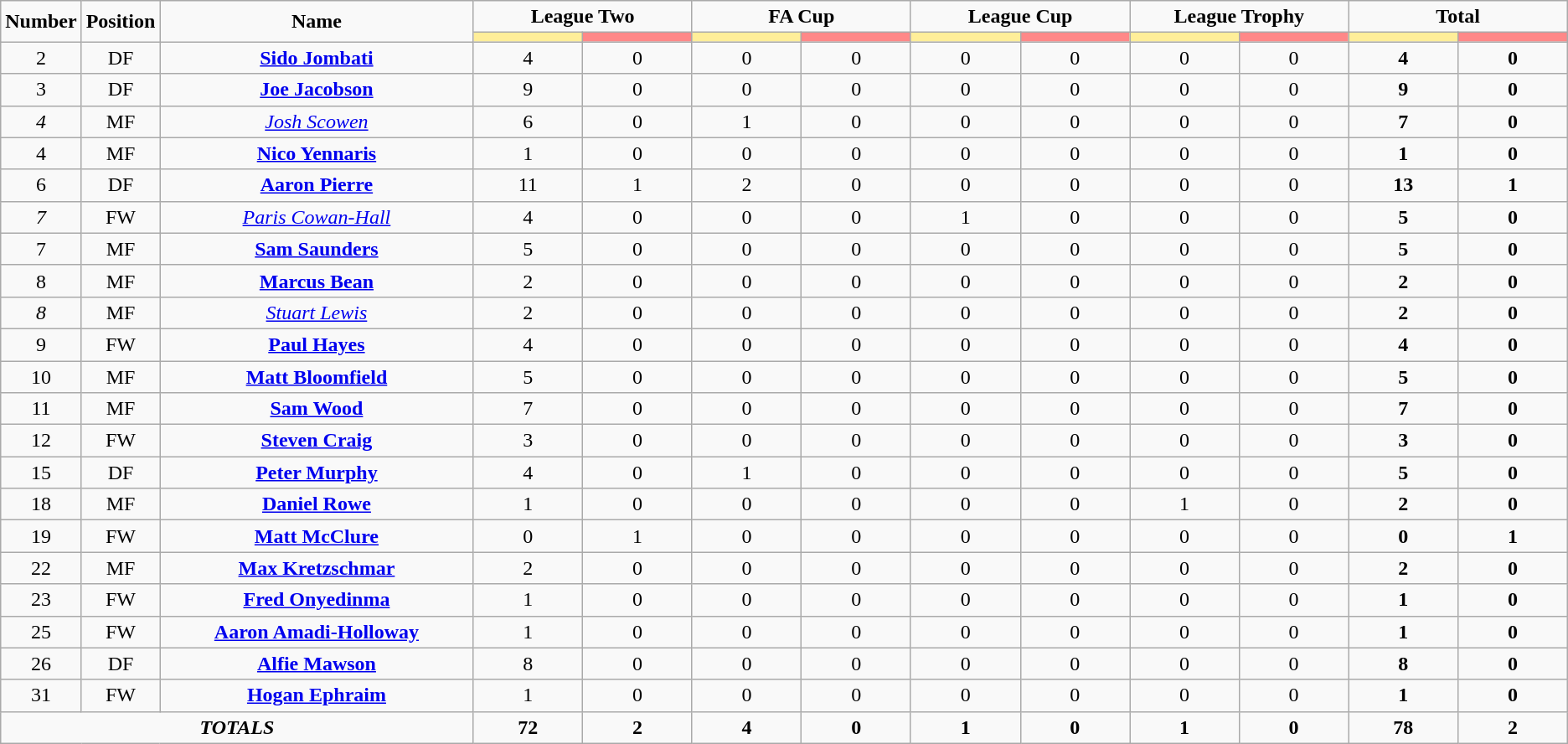<table class="wikitable" style="text-align:center;">
<tr style="text-align:center;">
<td rowspan="2"  style="width:5%; "><strong>Number</strong></td>
<td rowspan="2"  style="width:5%; "><strong>Position</strong></td>
<td rowspan="2"  style="width:20%; "><strong>Name</strong></td>
<td colspan="2"><strong>League Two</strong></td>
<td colspan="2"><strong>FA Cup</strong></td>
<td colspan="2"><strong>League Cup</strong></td>
<td colspan="2"><strong>League Trophy</strong></td>
<td colspan="2"><strong>Total</strong></td>
</tr>
<tr>
<th style="width:60px; background:#fe9;"></th>
<th style="width:60px; background:#ff8888;"></th>
<th style="width:60px; background:#fe9;"></th>
<th style="width:60px; background:#ff8888;"></th>
<th style="width:60px; background:#fe9;"></th>
<th style="width:60px; background:#ff8888;"></th>
<th style="width:60px; background:#fe9;"></th>
<th style="width:60px; background:#ff8888;"></th>
<th style="width:60px; background:#fe9;"></th>
<th style="width:60px; background:#ff8888;"></th>
</tr>
<tr>
<td>2</td>
<td>DF</td>
<td><strong><a href='#'>Sido Jombati</a></strong></td>
<td>4</td>
<td>0</td>
<td>0</td>
<td>0</td>
<td>0</td>
<td>0</td>
<td>0</td>
<td>0</td>
<td><strong>4</strong></td>
<td><strong>0</strong></td>
</tr>
<tr>
<td>3</td>
<td>DF</td>
<td><strong><a href='#'>Joe Jacobson</a></strong></td>
<td>9</td>
<td>0</td>
<td>0</td>
<td>0</td>
<td>0</td>
<td>0</td>
<td>0</td>
<td>0</td>
<td><strong>9</strong></td>
<td><strong>0</strong></td>
</tr>
<tr>
<td><em>4</em></td>
<td>MF</td>
<td><em><a href='#'>Josh Scowen</a></em></td>
<td>6</td>
<td>0</td>
<td>1</td>
<td>0</td>
<td>0</td>
<td>0</td>
<td>0</td>
<td>0</td>
<td><strong>7</strong></td>
<td><strong>0</strong></td>
</tr>
<tr>
<td>4</td>
<td>MF</td>
<td><strong><a href='#'>Nico Yennaris</a></strong></td>
<td>1</td>
<td>0</td>
<td>0</td>
<td>0</td>
<td>0</td>
<td>0</td>
<td>0</td>
<td>0</td>
<td><strong>1</strong></td>
<td><strong>0</strong></td>
</tr>
<tr>
<td>6</td>
<td>DF</td>
<td><strong><a href='#'>Aaron Pierre</a></strong></td>
<td>11</td>
<td>1</td>
<td>2</td>
<td>0</td>
<td>0</td>
<td>0</td>
<td>0</td>
<td>0</td>
<td><strong>13</strong></td>
<td><strong>1</strong></td>
</tr>
<tr>
<td><em>7</em></td>
<td>FW</td>
<td><em><a href='#'>Paris Cowan-Hall</a></em></td>
<td>4</td>
<td>0</td>
<td>0</td>
<td>0</td>
<td>1</td>
<td>0</td>
<td>0</td>
<td>0</td>
<td><strong>5</strong></td>
<td><strong>0</strong></td>
</tr>
<tr>
<td>7</td>
<td>MF</td>
<td><strong><a href='#'>Sam Saunders</a></strong></td>
<td>5</td>
<td>0</td>
<td>0</td>
<td>0</td>
<td>0</td>
<td>0</td>
<td>0</td>
<td>0</td>
<td><strong>5</strong></td>
<td><strong>0</strong></td>
</tr>
<tr>
<td>8</td>
<td>MF</td>
<td><strong><a href='#'>Marcus Bean</a></strong></td>
<td>2</td>
<td>0</td>
<td>0</td>
<td>0</td>
<td>0</td>
<td>0</td>
<td>0</td>
<td>0</td>
<td><strong>2</strong></td>
<td><strong>0</strong></td>
</tr>
<tr>
<td><em>8</em></td>
<td>MF</td>
<td><em><a href='#'>Stuart Lewis</a></em></td>
<td>2</td>
<td>0</td>
<td>0</td>
<td>0</td>
<td>0</td>
<td>0</td>
<td>0</td>
<td>0</td>
<td><strong>2</strong></td>
<td><strong>0</strong></td>
</tr>
<tr>
<td>9</td>
<td>FW</td>
<td><strong><a href='#'>Paul Hayes</a></strong></td>
<td>4</td>
<td>0</td>
<td>0</td>
<td>0</td>
<td>0</td>
<td>0</td>
<td>0</td>
<td>0</td>
<td><strong>4</strong></td>
<td><strong>0</strong></td>
</tr>
<tr>
<td>10</td>
<td>MF</td>
<td><strong><a href='#'>Matt Bloomfield</a></strong></td>
<td>5</td>
<td>0</td>
<td>0</td>
<td>0</td>
<td>0</td>
<td>0</td>
<td>0</td>
<td>0</td>
<td><strong>5</strong></td>
<td><strong>0</strong></td>
</tr>
<tr>
<td>11</td>
<td>MF</td>
<td><strong><a href='#'>Sam Wood</a></strong></td>
<td>7</td>
<td>0</td>
<td>0</td>
<td>0</td>
<td>0</td>
<td>0</td>
<td>0</td>
<td>0</td>
<td><strong>7</strong></td>
<td><strong>0</strong></td>
</tr>
<tr>
<td>12</td>
<td>FW</td>
<td><strong><a href='#'>Steven Craig</a></strong></td>
<td>3</td>
<td>0</td>
<td>0</td>
<td>0</td>
<td>0</td>
<td>0</td>
<td>0</td>
<td>0</td>
<td><strong>3</strong></td>
<td><strong>0</strong></td>
</tr>
<tr>
<td>15</td>
<td>DF</td>
<td><strong><a href='#'>Peter Murphy</a></strong></td>
<td>4</td>
<td>0</td>
<td>1</td>
<td>0</td>
<td>0</td>
<td>0</td>
<td>0</td>
<td>0</td>
<td><strong>5</strong></td>
<td><strong>0</strong></td>
</tr>
<tr>
<td>18</td>
<td>MF</td>
<td><strong><a href='#'>Daniel Rowe</a></strong></td>
<td>1</td>
<td>0</td>
<td>0</td>
<td>0</td>
<td>0</td>
<td>0</td>
<td>1</td>
<td>0</td>
<td><strong>2</strong></td>
<td><strong>0</strong></td>
</tr>
<tr>
<td>19</td>
<td>FW</td>
<td><strong><a href='#'>Matt McClure</a></strong></td>
<td>0</td>
<td>1</td>
<td>0</td>
<td>0</td>
<td>0</td>
<td>0</td>
<td>0</td>
<td>0</td>
<td><strong>0</strong></td>
<td><strong>1</strong></td>
</tr>
<tr>
<td>22</td>
<td>MF</td>
<td><strong><a href='#'>Max Kretzschmar</a></strong></td>
<td>2</td>
<td>0</td>
<td>0</td>
<td>0</td>
<td>0</td>
<td>0</td>
<td>0</td>
<td>0</td>
<td><strong>2</strong></td>
<td><strong>0</strong></td>
</tr>
<tr>
<td>23</td>
<td>FW</td>
<td><strong><a href='#'>Fred Onyedinma</a></strong></td>
<td>1</td>
<td>0</td>
<td>0</td>
<td>0</td>
<td>0</td>
<td>0</td>
<td>0</td>
<td>0</td>
<td><strong>1</strong></td>
<td><strong>0</strong></td>
</tr>
<tr>
<td>25</td>
<td>FW</td>
<td><strong><a href='#'>Aaron Amadi-Holloway</a></strong></td>
<td>1</td>
<td>0</td>
<td>0</td>
<td>0</td>
<td>0</td>
<td>0</td>
<td>0</td>
<td>0</td>
<td><strong>1</strong></td>
<td><strong>0</strong></td>
</tr>
<tr>
<td>26</td>
<td>DF</td>
<td><strong><a href='#'>Alfie Mawson</a></strong></td>
<td>8</td>
<td>0</td>
<td>0</td>
<td>0</td>
<td>0</td>
<td>0</td>
<td>0</td>
<td>0</td>
<td><strong>8</strong></td>
<td><strong>0</strong></td>
</tr>
<tr>
<td>31</td>
<td>FW</td>
<td><strong><a href='#'>Hogan Ephraim</a></strong></td>
<td>1</td>
<td>0</td>
<td>0</td>
<td>0</td>
<td>0</td>
<td>0</td>
<td>0</td>
<td>0</td>
<td><strong>1</strong></td>
<td><strong>0</strong></td>
</tr>
<tr>
<td colspan="3"><strong><em>TOTALS</em></strong></td>
<td><strong>72</strong></td>
<td><strong>2</strong></td>
<td><strong>4</strong></td>
<td><strong>0</strong></td>
<td><strong>1</strong></td>
<td><strong>0</strong></td>
<td><strong>1</strong></td>
<td><strong>0</strong></td>
<td><strong>78</strong></td>
<td><strong>2</strong></td>
</tr>
</table>
